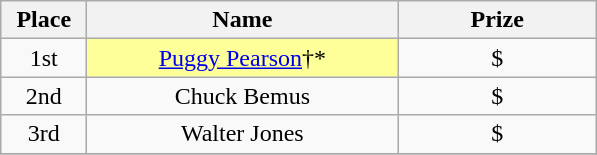<table class="wikitable">
<tr>
<th width="50">Place</th>
<th width="200">Name</th>
<th width="125">Prize</th>
</tr>
<tr>
<td align = "center">1st</td>
<td align = "center" bgcolor="#FFFF99"><a href='#'>Puggy Pearson</a>†*</td>
<td align = "center">$</td>
</tr>
<tr>
<td align = "center">2nd</td>
<td align = "center">Chuck Bemus</td>
<td align = "center">$</td>
</tr>
<tr>
<td align = "center">3rd</td>
<td align = "center">Walter Jones</td>
<td align = "center">$</td>
</tr>
<tr>
</tr>
</table>
